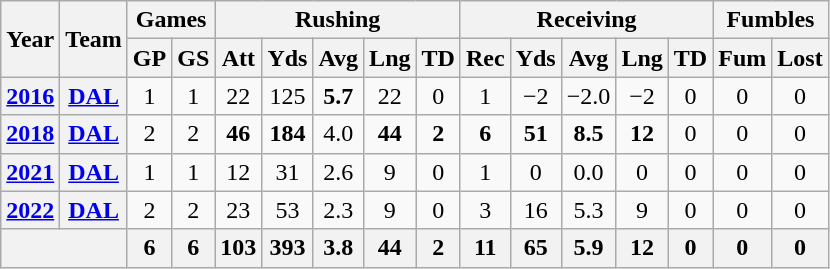<table class="wikitable" style="text-align:center;">
<tr>
<th rowspan="2">Year</th>
<th rowspan="2">Team</th>
<th colspan="2">Games</th>
<th colspan="5">Rushing</th>
<th colspan="5">Receiving</th>
<th colspan="2">Fumbles</th>
</tr>
<tr>
<th>GP</th>
<th>GS</th>
<th>Att</th>
<th>Yds</th>
<th>Avg</th>
<th>Lng</th>
<th>TD</th>
<th>Rec</th>
<th>Yds</th>
<th>Avg</th>
<th>Lng</th>
<th>TD</th>
<th>Fum</th>
<th>Lost</th>
</tr>
<tr>
<th><a href='#'>2016</a></th>
<th><a href='#'>DAL</a></th>
<td>1</td>
<td>1</td>
<td>22</td>
<td>125</td>
<td><strong>5.7</strong></td>
<td>22</td>
<td>0</td>
<td>1</td>
<td>−2</td>
<td>−2.0</td>
<td>−2</td>
<td>0</td>
<td>0</td>
<td>0</td>
</tr>
<tr>
<th><a href='#'>2018</a></th>
<th><a href='#'>DAL</a></th>
<td>2</td>
<td>2</td>
<td><strong>46</strong></td>
<td><strong>184</strong></td>
<td>4.0</td>
<td><strong>44</strong></td>
<td><strong>2</strong></td>
<td><strong>6</strong></td>
<td><strong>51</strong></td>
<td><strong>8.5</strong></td>
<td><strong>12</strong></td>
<td>0</td>
<td>0</td>
<td>0</td>
</tr>
<tr>
<th><a href='#'>2021</a></th>
<th><a href='#'>DAL</a></th>
<td>1</td>
<td>1</td>
<td>12</td>
<td>31</td>
<td>2.6</td>
<td>9</td>
<td>0</td>
<td>1</td>
<td>0</td>
<td>0.0</td>
<td>0</td>
<td>0</td>
<td>0</td>
<td>0</td>
</tr>
<tr>
<th><a href='#'>2022</a></th>
<th><a href='#'>DAL</a></th>
<td>2</td>
<td>2</td>
<td>23</td>
<td>53</td>
<td>2.3</td>
<td>9</td>
<td>0</td>
<td>3</td>
<td>16</td>
<td>5.3</td>
<td>9</td>
<td>0</td>
<td>0</td>
<td>0</td>
</tr>
<tr>
<th colspan="2"></th>
<th>6</th>
<th>6</th>
<th>103</th>
<th>393</th>
<th>3.8</th>
<th>44</th>
<th>2</th>
<th>11</th>
<th>65</th>
<th>5.9</th>
<th>12</th>
<th>0</th>
<th>0</th>
<th>0</th>
</tr>
</table>
